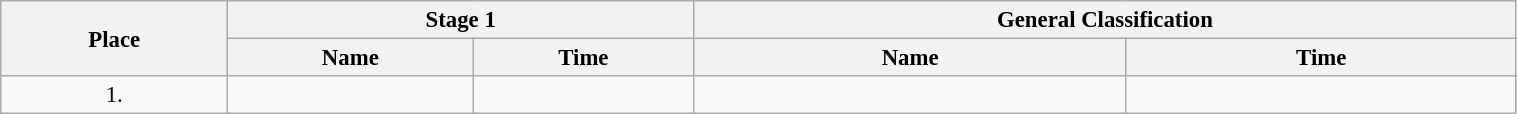<table class=wikitable style="font-size:95%" width="80%">
<tr>
<th rowspan="2">Place</th>
<th colspan="2">Stage 1</th>
<th colspan="2">General Classification</th>
</tr>
<tr>
<th>Name</th>
<th>Time</th>
<th>Name</th>
<th>Time</th>
</tr>
<tr>
<td align="center">1.</td>
<td></td>
<td></td>
<td></td>
<td></td>
</tr>
</table>
